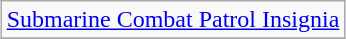<table class="wikitable" style="margin:1em auto; text-align:center;">
<tr>
<td><a href='#'>Submarine Combat Patrol Insignia</a></td>
</tr>
<tr>
</tr>
</table>
